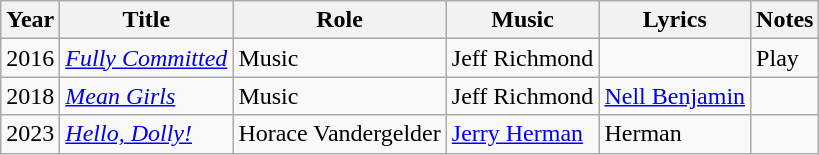<table class="wikitable">
<tr>
<th>Year</th>
<th>Title</th>
<th>Role</th>
<th>Music</th>
<th>Lyrics</th>
<th>Notes</th>
</tr>
<tr>
<td>2016</td>
<td><em><a href='#'>Fully Committed</a></em></td>
<td>Music</td>
<td>Jeff Richmond</td>
<td></td>
<td>Play</td>
</tr>
<tr>
<td>2018</td>
<td><em><a href='#'>Mean Girls</a></em></td>
<td>Music</td>
<td>Jeff Richmond</td>
<td><a href='#'>Nell Benjamin</a></td>
<td></td>
</tr>
<tr>
<td>2023</td>
<td><em><a href='#'>Hello, Dolly!</a></em></td>
<td>Horace Vandergelder</td>
<td><a href='#'>Jerry Herman</a></td>
<td>Herman</td>
<td></td>
</tr>
</table>
